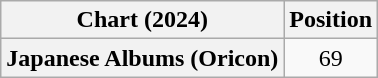<table class="wikitable sortable plainrowheaders" style="text-align:center">
<tr>
<th scope="col">Chart (2024)</th>
<th scope="col">Position</th>
</tr>
<tr>
<th scope="row">Japanese Albums (Oricon)</th>
<td>69</td>
</tr>
</table>
